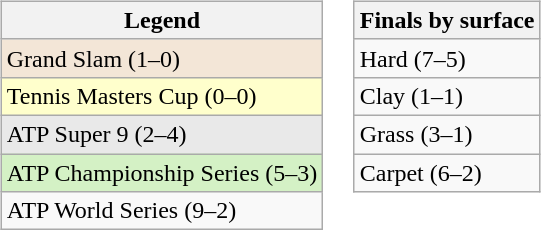<table>
<tr valign=top>
<td><br><table class="wikitable sortable">
<tr>
<th>Legend</th>
</tr>
<tr style="background:#f3e6d7;">
<td>Grand Slam (1–0)</td>
</tr>
<tr style="background:#ffc;">
<td>Tennis Masters Cup (0–0)</td>
</tr>
<tr style="background:#e9e9e9;">
<td>ATP Super 9 (2–4)</td>
</tr>
<tr style="background:#d4f1c5;">
<td>ATP Championship Series (5–3)</td>
</tr>
<tr>
<td>ATP World Series (9–2)</td>
</tr>
</table>
</td>
<td><br><table class="wikitable sortable">
<tr>
<th>Finals by surface</th>
</tr>
<tr>
<td>Hard (7–5)</td>
</tr>
<tr>
<td>Clay (1–1)</td>
</tr>
<tr>
<td>Grass (3–1)</td>
</tr>
<tr>
<td>Carpet (6–2)</td>
</tr>
</table>
</td>
</tr>
</table>
